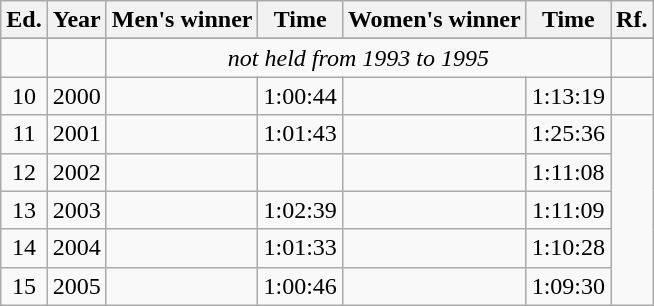<table class="wikitable sortable" style="text-align:center">
<tr>
<th class="unsortable">Ed.</th>
<th>Year</th>
<th>Men's winner</th>
<th>Time</th>
<th>Women's winner</th>
<th>Time</th>
<th class="unsortable">Rf.</th>
</tr>
<tr>
</tr>
<tr>
<td></td>
<td></td>
<td colspan="4" align="center" data-sort-value=""><em>not held from 1993 to 1995</em></td>
<td><br></td>
</tr>
<tr>
<td>10</td>
<td>2000</td>
<td align="left"></td>
<td>1:00:44</td>
<td align="left"></td>
<td>1:13:19</td>
<td></td>
</tr>
<tr>
<td>11</td>
<td>2001</td>
<td align="left"></td>
<td>1:01:43</td>
<td align="left"></td>
<td>1:25:36</td>
</tr>
<tr>
<td>12</td>
<td>2002</td>
<td align="left"></td>
<td></td>
<td align="left"></td>
<td>1:11:08</td>
</tr>
<tr>
<td>13</td>
<td>2003</td>
<td align="left"></td>
<td>1:02:39</td>
<td align="left"></td>
<td>1:11:09</td>
</tr>
<tr>
<td>14</td>
<td>2004</td>
<td align="left"></td>
<td>1:01:33</td>
<td align="left"></td>
<td>1:10:28</td>
</tr>
<tr>
<td>15</td>
<td>2005</td>
<td align="left"></td>
<td>1:00:46</td>
<td align="left"></td>
<td>1:09:30</td>
</tr>
</table>
